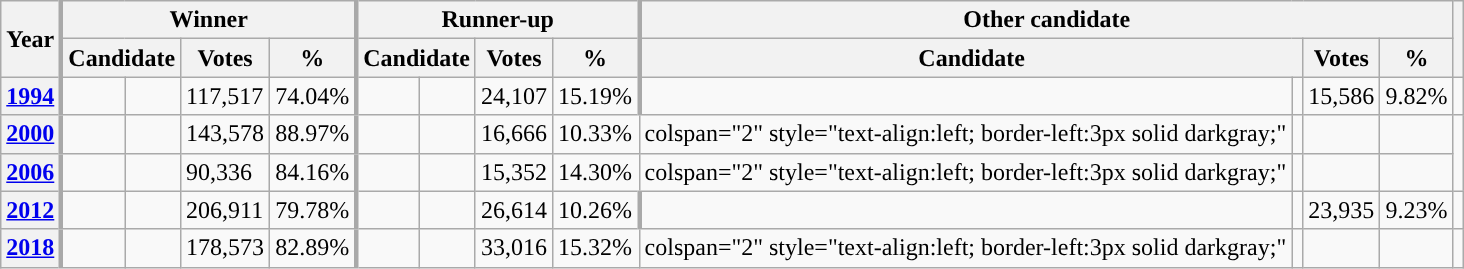<table class="wikitable sortable">
<tr>
<th scope=col rowspan="2">Year</th>
<th scope="col" style="border-left:3px solid darkgray;" colspan="4">Winner</th>
<th scope="col" style="border-left:3px solid darkgray;" colspan="4">Runner-up</th>
<th scope="col" style="border-left:3px solid darkgray;" colspan="4">Other candidate</th>
<th scope="col" class="unsortable" rowspan="2"></th>
</tr>
<tr>
<th scope="col" style="border-left:3px solid darkgray;" colspan="2">Candidate</th>
<th scope="col" data-sort-type="number">Votes</th>
<th scope="col"  data-sort-type="number">%</th>
<th scope="col" style="border-left:3px solid darkgray;" colspan="2">Candidate</th>
<th scope="col"  data-sort-type="number">Votes</th>
<th scope="col"  data-sort-type="number">%</th>
<th scope="col"  scope="col" style="border-left:3px solid darkgray;" colspan="2">Candidate</th>
<th scope="col"  data-sort-type="number">Votes</th>
<th scope="col"  data-sort-type="number">%</th>
</tr>
<tr>
<th scope="row"><a href='#'>1994</a></th>
<td style="text-align:left; border-left:3px solid darkgray; background-color:"></td>
<td> </td>
<td>117,517</td>
<td>74.04%</td>
<td style="text-align:left; border-left:3px solid darkgray; background-color:"></td>
<td> </td>
<td>24,107</td>
<td>15.19%</td>
<td style="text-align:left; border-left:3px solid darkgray; background-color:"></td>
<td> </td>
<td>15,586</td>
<td>9.82%</td>
<td style="text-align: center;"></td>
</tr>
<tr>
<th scope="row"><a href='#'>2000</a></th>
<td style="text-align:left; border-left:3px solid darkgray; background-color:"></td>
<td> </td>
<td>143,578</td>
<td>88.97%</td>
<td style="text-align:left; border-left:3px solid darkgray; background-color:"></td>
<td> </td>
<td>16,666</td>
<td>10.33%</td>
<td>colspan="2" style="text-align:left; border-left:3px solid darkgray;" </td>
<td></td>
<td></td>
<td style="text-align: center;"></td>
</tr>
<tr>
<th scope="row"><a href='#'>2006</a></th>
<td style="text-align:left; border-left:3px solid darkgray; background-color:"></td>
<td> </td>
<td>90,336</td>
<td>84.16%</td>
<td style="text-align:left; border-left:3px solid darkgray; background-color:"></td>
<td> </td>
<td>15,352</td>
<td>14.30%</td>
<td>colspan="2" style="text-align:left; border-left:3px solid darkgray;" </td>
<td></td>
<td></td>
<td style="text-align: center;"></td>
</tr>
<tr>
<th scope="row"><a href='#'>2012</a></th>
<td style="text-align:left; border-left:3px solid darkgray; background-color:"></td>
<td> </td>
<td>206,911</td>
<td>79.78%</td>
<td style="text-align:left; border-left:3px solid darkgray; background-color:"></td>
<td> </td>
<td>26,614</td>
<td>10.26%</td>
<td style="text-align:left; border-left:3px solid darkgray; background-color:"></td>
<td> </td>
<td>23,935</td>
<td>9.23%</td>
<td style="text-align: center;"></td>
</tr>
<tr>
<th scope="row"><a href='#'>2018</a></th>
<td style="text-align:left; border-left:3px solid darkgray; background-color:"></td>
<td> </td>
<td>178,573</td>
<td>82.89%</td>
<td style="text-align:left; border-left:3px solid darkgray; background-color:"></td>
<td> </td>
<td>33,016</td>
<td>15.32%</td>
<td>colspan="2" style="text-align:left; border-left:3px solid darkgray;" </td>
<td></td>
<td></td>
<td style="text-align: center;"></td>
</tr>
</table>
